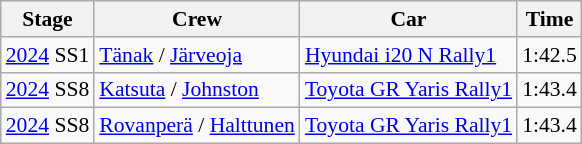<table class="wikitable" border="1" style="text-align:left; font-size:90%;">
<tr>
<th>Stage</th>
<th>Crew</th>
<th>Car</th>
<th>Time</th>
</tr>
<tr>
<td><a href='#'>2024</a> SS1</td>
<td><a href='#'>Tänak</a> / <a href='#'>Järveoja</a></td>
<td><a href='#'>Hyundai i20 N Rally1</a></td>
<td>1:42.5</td>
</tr>
<tr>
<td><a href='#'>2024</a> SS8</td>
<td><a href='#'>Katsuta</a> / <a href='#'>Johnston</a></td>
<td><a href='#'>Toyota GR Yaris Rally1</a></td>
<td>1:43.4</td>
</tr>
<tr>
<td><a href='#'>2024</a> SS8</td>
<td><a href='#'>Rovanperä</a> / <a href='#'>Halttunen</a></td>
<td><a href='#'>Toyota GR Yaris Rally1</a></td>
<td>1:43.4</td>
</tr>
</table>
